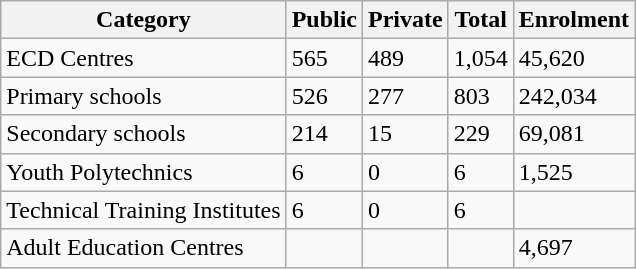<table class="wikitable">
<tr>
<th>Category</th>
<th>Public</th>
<th>Private</th>
<th>Total</th>
<th>Enrolment</th>
</tr>
<tr>
<td>ECD Centres</td>
<td>565</td>
<td>489</td>
<td>1,054</td>
<td>45,620</td>
</tr>
<tr>
<td>Primary schools</td>
<td>526</td>
<td>277</td>
<td>803</td>
<td>242,034</td>
</tr>
<tr>
<td>Secondary schools</td>
<td>214</td>
<td>15</td>
<td>229</td>
<td>69,081</td>
</tr>
<tr>
<td>Youth Polytechnics</td>
<td>6</td>
<td>0</td>
<td>6</td>
<td>1,525</td>
</tr>
<tr>
<td>Technical Training Institutes</td>
<td>6</td>
<td>0</td>
<td>6</td>
<td></td>
</tr>
<tr>
<td>Adult Education Centres</td>
<td></td>
<td></td>
<td></td>
<td>4,697</td>
</tr>
</table>
